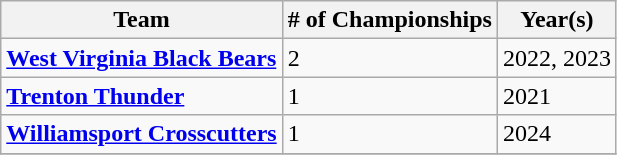<table class="wikitable">
<tr>
<th>Team</th>
<th># of Championships</th>
<th>Year(s)</th>
</tr>
<tr>
<td><strong><a href='#'>West Virginia Black Bears</a></strong></td>
<td>2</td>
<td>2022, 2023</td>
</tr>
<tr>
<td><strong><a href='#'>Trenton Thunder</a></strong></td>
<td>1</td>
<td>2021</td>
</tr>
<tr>
<td><strong><a href='#'>Williamsport Crosscutters</a></strong></td>
<td>1</td>
<td>2024</td>
</tr>
<tr>
</tr>
</table>
